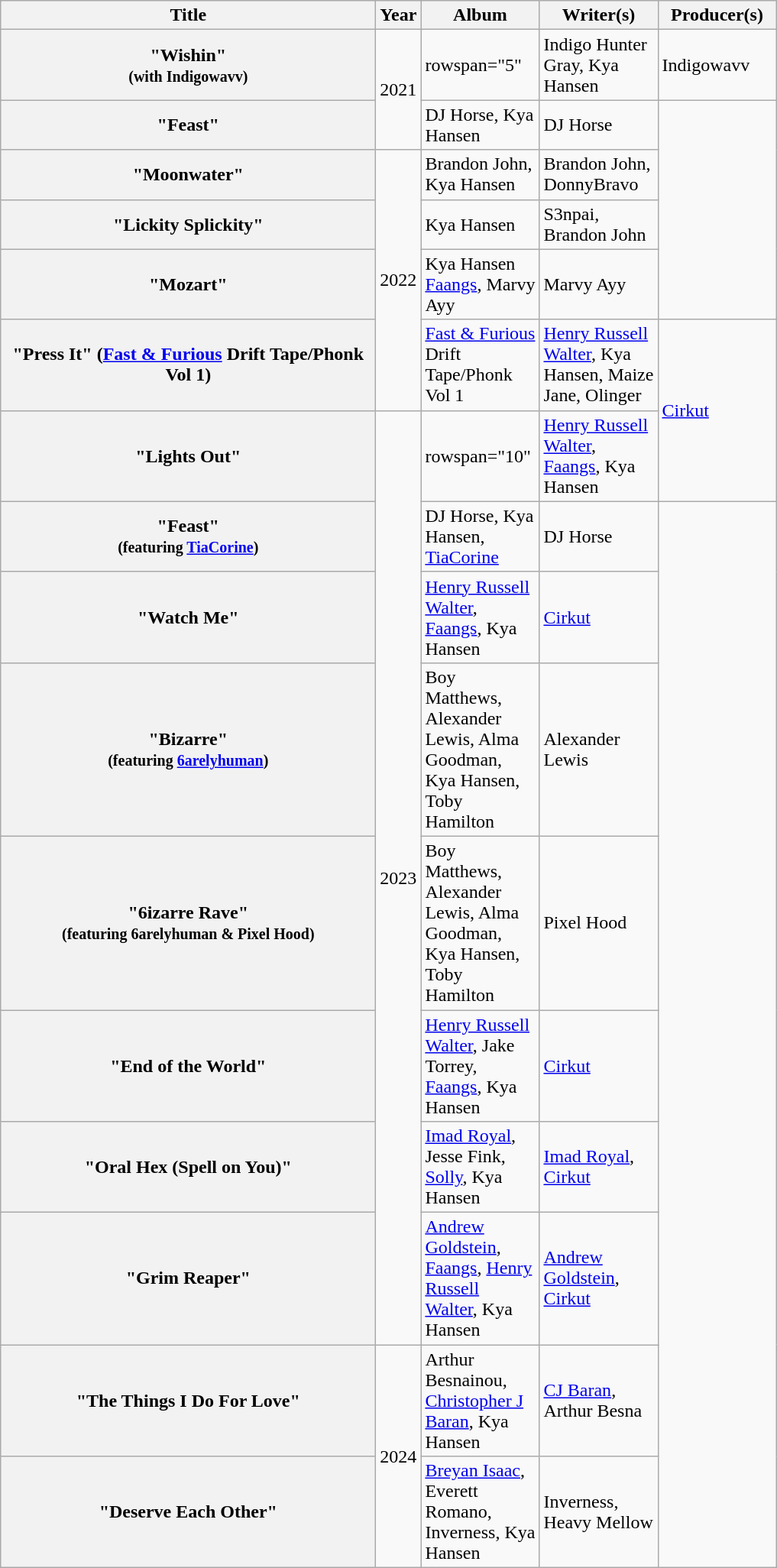<table class="wikitable plainrowheaders" style="text-align:left;">
<tr>
<th scope="col"  style="width:20em;">Title</th>
<th scope="col"  style="width:2em;">Year</th>
<th scope="col"  style="width:6em;">Album</th>
<th scope="col"  style="width:6em;">Writer(s)</th>
<th scope="col"  style="width:6em;">Producer(s)</th>
</tr>
<tr>
<th scope="row">"Wishin"<br><small>(with Indigowavv)</small></th>
<td rowspan="2">2021</td>
<td>rowspan="5"</td>
<td>Indigo Hunter Gray, Kya Hansen</td>
<td>Indigowavv</td>
</tr>
<tr>
<th scope="row">"Feast"</th>
<td>DJ Horse, Kya Hansen</td>
<td>DJ Horse</td>
</tr>
<tr>
<th scope="row">"Moonwater"</th>
<td rowspan="4">2022</td>
<td>Brandon John, Kya Hansen</td>
<td>Brandon John, DonnyBravo</td>
</tr>
<tr>
<th scope="row">"Lickity Splickity"</th>
<td>Kya Hansen</td>
<td>S3npai, Brandon John</td>
</tr>
<tr>
<th scope="row">"Mozart"</th>
<td>Kya Hansen <a href='#'>Faangs</a>, Marvy Ayy</td>
<td>Marvy Ayy</td>
</tr>
<tr>
<th scope="row">"Press It" (<a href='#'>Fast & Furious</a> Drift Tape/Phonk Vol 1)</th>
<td><a href='#'>Fast & Furious</a> Drift Tape/Phonk Vol 1</td>
<td><a href='#'>Henry Russell Walter</a>, Kya Hansen, Maize Jane, Olinger</td>
<td rowspan="2"><a href='#'>Cirkut</a></td>
</tr>
<tr>
<th scope="row">"Lights Out"</th>
<td rowspan="8">2023</td>
<td>rowspan="10"</td>
<td><a href='#'>Henry Russell Walter</a>, <a href='#'>Faangs</a>, Kya Hansen</td>
</tr>
<tr>
<th scope="row">"Feast"<br><small>(featuring <a href='#'>TiaCorine</a>)</small></th>
<td>DJ Horse, Kya Hansen, <a href='#'>TiaCorine</a></td>
<td>DJ Horse</td>
</tr>
<tr>
<th scope="row">"Watch Me"</th>
<td><a href='#'>Henry Russell Walter</a>, <a href='#'>Faangs</a>, Kya Hansen</td>
<td><a href='#'>Cirkut</a></td>
</tr>
<tr>
<th scope="row">"Bizarre"<br><small>(featuring <a href='#'>6arelyhuman</a>)</small></th>
<td>Boy Matthews, Alexander Lewis, Alma Goodman, Kya Hansen, Toby Hamilton</td>
<td>Alexander Lewis</td>
</tr>
<tr>
<th scope="row">"6izarre Rave"<br><small>(featuring 6arelyhuman & Pixel Hood)</small></th>
<td>Boy Matthews, Alexander Lewis, Alma Goodman, Kya Hansen, Toby Hamilton</td>
<td>Pixel Hood</td>
</tr>
<tr>
<th scope="row">"End of the World"</th>
<td><a href='#'>Henry Russell Walter</a>, Jake Torrey, <a href='#'>Faangs</a>, Kya Hansen</td>
<td><a href='#'>Cirkut</a></td>
</tr>
<tr>
<th scope="row">"Oral Hex (Spell on You)"</th>
<td><a href='#'>Imad Royal</a>, Jesse Fink, <a href='#'>Solly</a>, Kya Hansen</td>
<td><a href='#'>Imad Royal</a>, <a href='#'>Cirkut</a></td>
</tr>
<tr>
<th scope="row">"Grim Reaper"</th>
<td><a href='#'>Andrew Goldstein</a>, <a href='#'>Faangs</a>, <a href='#'>Henry Russell Walter</a>, Kya Hansen</td>
<td><a href='#'>Andrew Goldstein</a>, <a href='#'>Cirkut</a></td>
</tr>
<tr>
<th scope="row">"The Things I Do For Love"</th>
<td rowspan="2">2024</td>
<td>Arthur Besnainou, <a href='#'>Christopher J Baran</a>, Kya Hansen</td>
<td><a href='#'>CJ Baran</a>, Arthur Besna</td>
</tr>
<tr>
<th scope="row">"Deserve Each Other"</th>
<td><a href='#'>Breyan Isaac</a>, Everett Romano, Inverness, Kya Hansen</td>
<td>Inverness, Heavy Mellow</td>
</tr>
</table>
